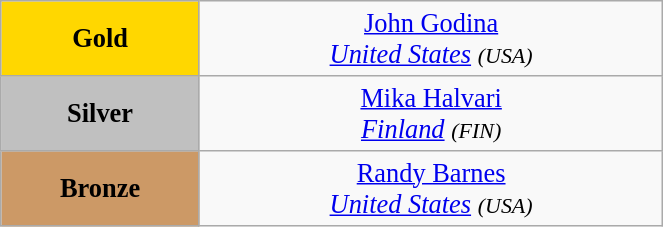<table class="wikitable" style=" text-align:center; font-size:110%;" width="35%">
<tr>
<td bgcolor="gold"><strong>Gold</strong></td>
<td> <a href='#'>John Godina</a><br><em><a href='#'>United States</a> <small>(USA)</small></em></td>
</tr>
<tr>
<td bgcolor="silver"><strong>Silver</strong></td>
<td> <a href='#'>Mika Halvari</a><br><em><a href='#'>Finland</a> <small>(FIN)</small></em></td>
</tr>
<tr>
<td bgcolor="CC9966"><strong>Bronze</strong></td>
<td> <a href='#'>Randy Barnes</a><br><em><a href='#'>United States</a> <small>(USA)</small></em></td>
</tr>
</table>
